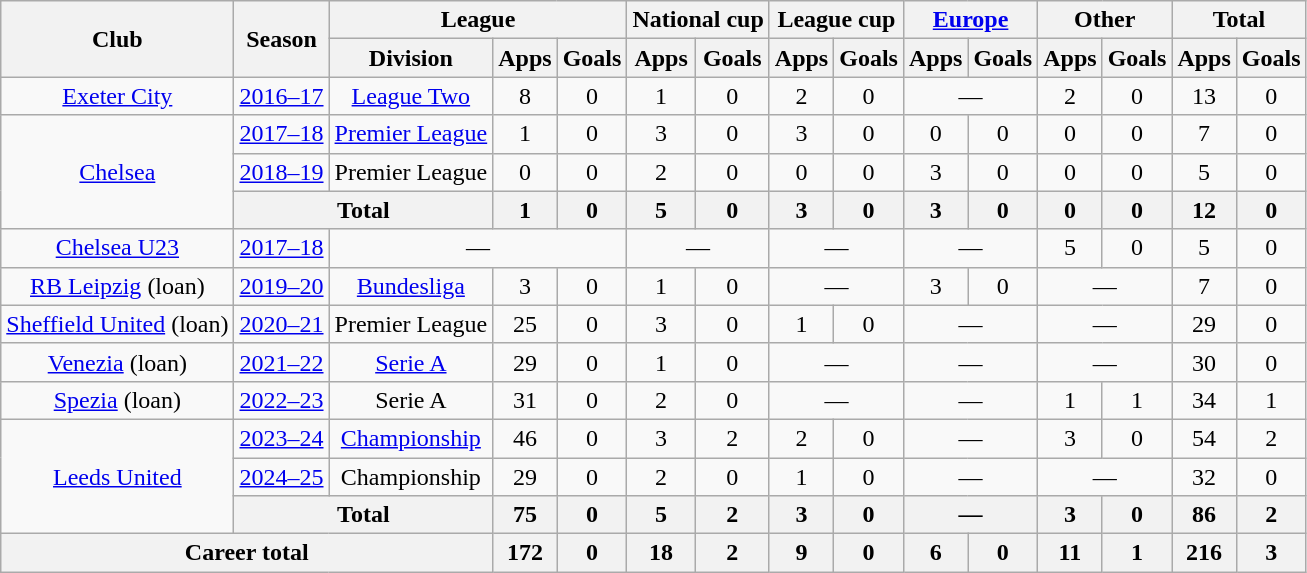<table class="wikitable" style="text-align: center;">
<tr>
<th rowspan=2>Club</th>
<th rowspan=2>Season</th>
<th colspan=3>League</th>
<th colspan=2>National cup</th>
<th colspan=2>League cup</th>
<th colspan=2><a href='#'>Europe</a></th>
<th colspan=2>Other</th>
<th colspan=2>Total</th>
</tr>
<tr>
<th>Division</th>
<th>Apps</th>
<th>Goals</th>
<th>Apps</th>
<th>Goals</th>
<th>Apps</th>
<th>Goals</th>
<th>Apps</th>
<th>Goals</th>
<th>Apps</th>
<th>Goals</th>
<th>Apps</th>
<th>Goals</th>
</tr>
<tr>
<td><a href='#'>Exeter City</a></td>
<td><a href='#'>2016–17</a></td>
<td><a href='#'>League Two</a></td>
<td>8</td>
<td>0</td>
<td>1</td>
<td>0</td>
<td>2</td>
<td>0</td>
<td colspan=2>—</td>
<td>2</td>
<td>0</td>
<td>13</td>
<td>0</td>
</tr>
<tr>
<td rowspan=3><a href='#'>Chelsea</a></td>
<td><a href='#'>2017–18</a></td>
<td><a href='#'>Premier League</a></td>
<td>1</td>
<td>0</td>
<td>3</td>
<td>0</td>
<td>3</td>
<td>0</td>
<td>0</td>
<td>0</td>
<td>0</td>
<td>0</td>
<td>7</td>
<td>0</td>
</tr>
<tr>
<td><a href='#'>2018–19</a></td>
<td>Premier League</td>
<td>0</td>
<td>0</td>
<td>2</td>
<td>0</td>
<td>0</td>
<td>0</td>
<td>3</td>
<td>0</td>
<td>0</td>
<td>0</td>
<td>5</td>
<td>0</td>
</tr>
<tr>
<th colspan="2">Total</th>
<th>1</th>
<th>0</th>
<th>5</th>
<th>0</th>
<th>3</th>
<th>0</th>
<th>3</th>
<th>0</th>
<th>0</th>
<th>0</th>
<th>12</th>
<th>0</th>
</tr>
<tr>
<td><a href='#'>Chelsea U23</a></td>
<td><a href='#'>2017–18</a></td>
<td colspan=3>—</td>
<td colspan=2>—</td>
<td colspan=2>—</td>
<td colspan=2>—</td>
<td>5</td>
<td>0</td>
<td>5</td>
<td>0</td>
</tr>
<tr>
<td><a href='#'>RB Leipzig</a> (loan)</td>
<td><a href='#'>2019–20</a></td>
<td><a href='#'>Bundesliga</a></td>
<td>3</td>
<td>0</td>
<td>1</td>
<td>0</td>
<td colspan=2>—</td>
<td>3</td>
<td>0</td>
<td colspan=2>—</td>
<td>7</td>
<td>0</td>
</tr>
<tr>
<td><a href='#'>Sheffield United</a> (loan)</td>
<td><a href='#'>2020–21</a></td>
<td>Premier League</td>
<td>25</td>
<td>0</td>
<td>3</td>
<td>0</td>
<td>1</td>
<td>0</td>
<td colspan=2>—</td>
<td colspan=2>—</td>
<td>29</td>
<td>0</td>
</tr>
<tr>
<td><a href='#'>Venezia</a> (loan)</td>
<td><a href='#'>2021–22</a></td>
<td><a href='#'>Serie A</a></td>
<td>29</td>
<td>0</td>
<td>1</td>
<td>0</td>
<td colspan=2>—</td>
<td colspan=2>—</td>
<td colspan=2>—</td>
<td>30</td>
<td>0</td>
</tr>
<tr>
<td><a href='#'>Spezia</a> (loan)</td>
<td><a href='#'>2022–23</a></td>
<td>Serie A</td>
<td>31</td>
<td>0</td>
<td>2</td>
<td>0</td>
<td colspan=2>—</td>
<td colspan=2>—</td>
<td>1</td>
<td>1</td>
<td>34</td>
<td>1</td>
</tr>
<tr>
<td rowspan=3><a href='#'>Leeds United</a></td>
<td><a href='#'>2023–24</a></td>
<td><a href='#'>Championship</a></td>
<td>46</td>
<td>0</td>
<td>3</td>
<td>2</td>
<td>2</td>
<td>0</td>
<td colspan=2>—</td>
<td>3</td>
<td>0</td>
<td>54</td>
<td>2</td>
</tr>
<tr>
<td><a href='#'>2024–25</a></td>
<td>Championship</td>
<td>29</td>
<td>0</td>
<td>2</td>
<td>0</td>
<td>1</td>
<td>0</td>
<td colspan=2>—</td>
<td colspan=2>—</td>
<td>32</td>
<td>0</td>
</tr>
<tr>
<th colspan="2">Total</th>
<th>75</th>
<th>0</th>
<th>5</th>
<th>2</th>
<th>3</th>
<th>0</th>
<th colspan=2>—</th>
<th>3</th>
<th>0</th>
<th>86</th>
<th>2</th>
</tr>
<tr>
<th colspan=3>Career total</th>
<th>172</th>
<th>0</th>
<th>18</th>
<th>2</th>
<th>9</th>
<th>0</th>
<th>6</th>
<th>0</th>
<th>11</th>
<th>1</th>
<th>216</th>
<th>3</th>
</tr>
</table>
